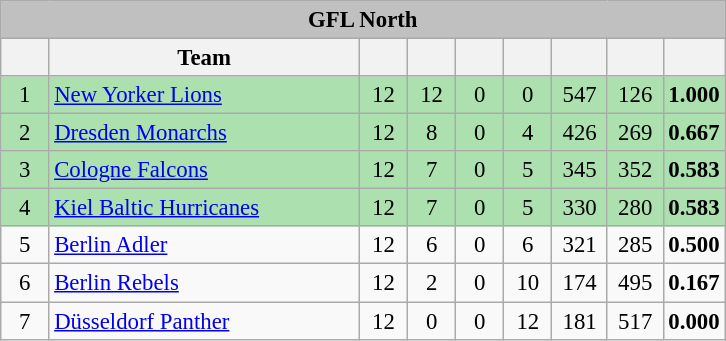<table class="wikitable" style="font-size:95%;">
<tr>
<th colspan="10" style="background:silver">GFL North</th>
</tr>
<tr>
<th width="25"></th>
<th style="width:200px;">Team</th>
<th width="25"></th>
<th width="25"></th>
<th width="25"></th>
<th width="25"></th>
<th width="30"></th>
<th width="30"></th>
<th width="30"></th>
</tr>
<tr style="background:#ace1af" align=center>
<td>1</td>
<td align=left><a href='#'>New Yorker Lions</a></td>
<td>12</td>
<td>12</td>
<td>0</td>
<td>0</td>
<td>547</td>
<td>126</td>
<td><strong>1.000</strong></td>
</tr>
<tr style="background:#ace1af" align=center>
<td>2</td>
<td align=left><a href='#'>Dresden Monarchs</a></td>
<td>12</td>
<td>8</td>
<td>0</td>
<td>4</td>
<td>426</td>
<td>269</td>
<td><strong>0.667</strong></td>
</tr>
<tr style="background:#ace1af" align=center>
<td>3</td>
<td align=left><a href='#'>Cologne Falcons</a></td>
<td>12</td>
<td>7</td>
<td>0</td>
<td>5</td>
<td>345</td>
<td>352</td>
<td><strong>0.583</strong></td>
</tr>
<tr style="background:#ace1af" align=center>
<td>4</td>
<td align=left><a href='#'>Kiel Baltic Hurricanes</a></td>
<td>12</td>
<td>7</td>
<td>0</td>
<td>5</td>
<td>330</td>
<td>280</td>
<td><strong>0.583</strong></td>
</tr>
<tr align=center>
<td>5</td>
<td align=left><a href='#'>Berlin Adler</a></td>
<td>12</td>
<td>6</td>
<td>0</td>
<td>6</td>
<td>321</td>
<td>285</td>
<td><strong>0.500</strong></td>
</tr>
<tr align=center>
<td>6</td>
<td align=left><a href='#'>Berlin Rebels</a></td>
<td>12</td>
<td>2</td>
<td>0</td>
<td>10</td>
<td>174</td>
<td>495</td>
<td><strong>0.167</strong></td>
</tr>
<tr align=center>
<td>7</td>
<td align=left><a href='#'>Düsseldorf Panther</a></td>
<td>12</td>
<td>0</td>
<td>0</td>
<td>12</td>
<td>181</td>
<td>517</td>
<td><strong>0.000</strong></td>
</tr>
</table>
